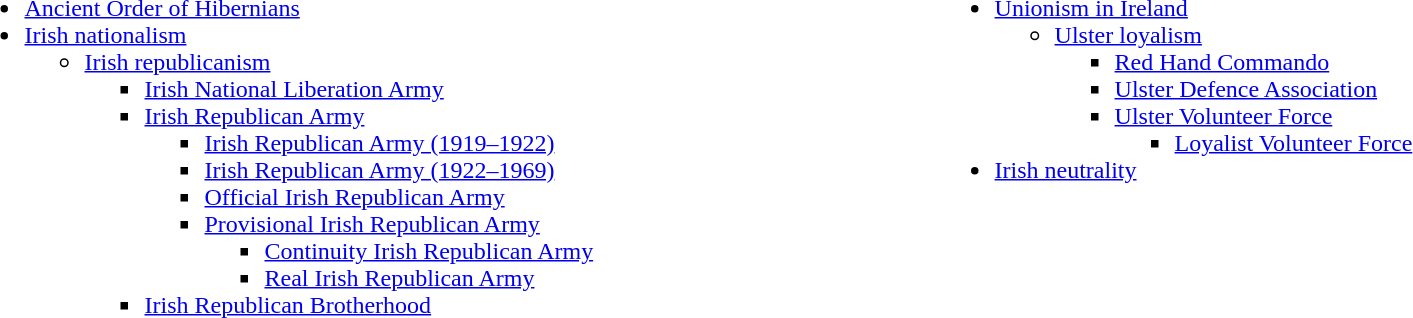<table width="90%">
<tr valign=top>
<td style= width="50%"><br><ul><li><a href='#'>Ancient Order of Hibernians</a></li><li><a href='#'>Irish nationalism</a><ul><li><a href='#'>Irish republicanism</a><ul><li><a href='#'>Irish National Liberation Army</a></li><li><a href='#'>Irish Republican Army</a><ul><li><a href='#'>Irish Republican Army (1919–1922)</a></li><li><a href='#'>Irish Republican Army (1922–1969)</a></li><li><a href='#'>Official Irish Republican Army</a></li><li><a href='#'>Provisional Irish Republican Army</a><ul><li><a href='#'>Continuity Irish Republican Army</a></li><li><a href='#'>Real Irish Republican Army</a></li></ul></li></ul></li><li><a href='#'>Irish Republican Brotherhood</a></li></ul></li></ul></li></ul></td>
<td></td>
<td style= width="50%"><br><ul><li><a href='#'>Unionism in Ireland</a><ul><li><a href='#'>Ulster loyalism</a><ul><li><a href='#'>Red Hand Commando</a></li><li><a href='#'>Ulster Defence Association</a></li><li><a href='#'>Ulster Volunteer Force</a><ul><li><a href='#'>Loyalist Volunteer Force</a></li></ul></li></ul></li></ul></li><li><a href='#'>Irish neutrality</a></li></ul></td>
</tr>
</table>
